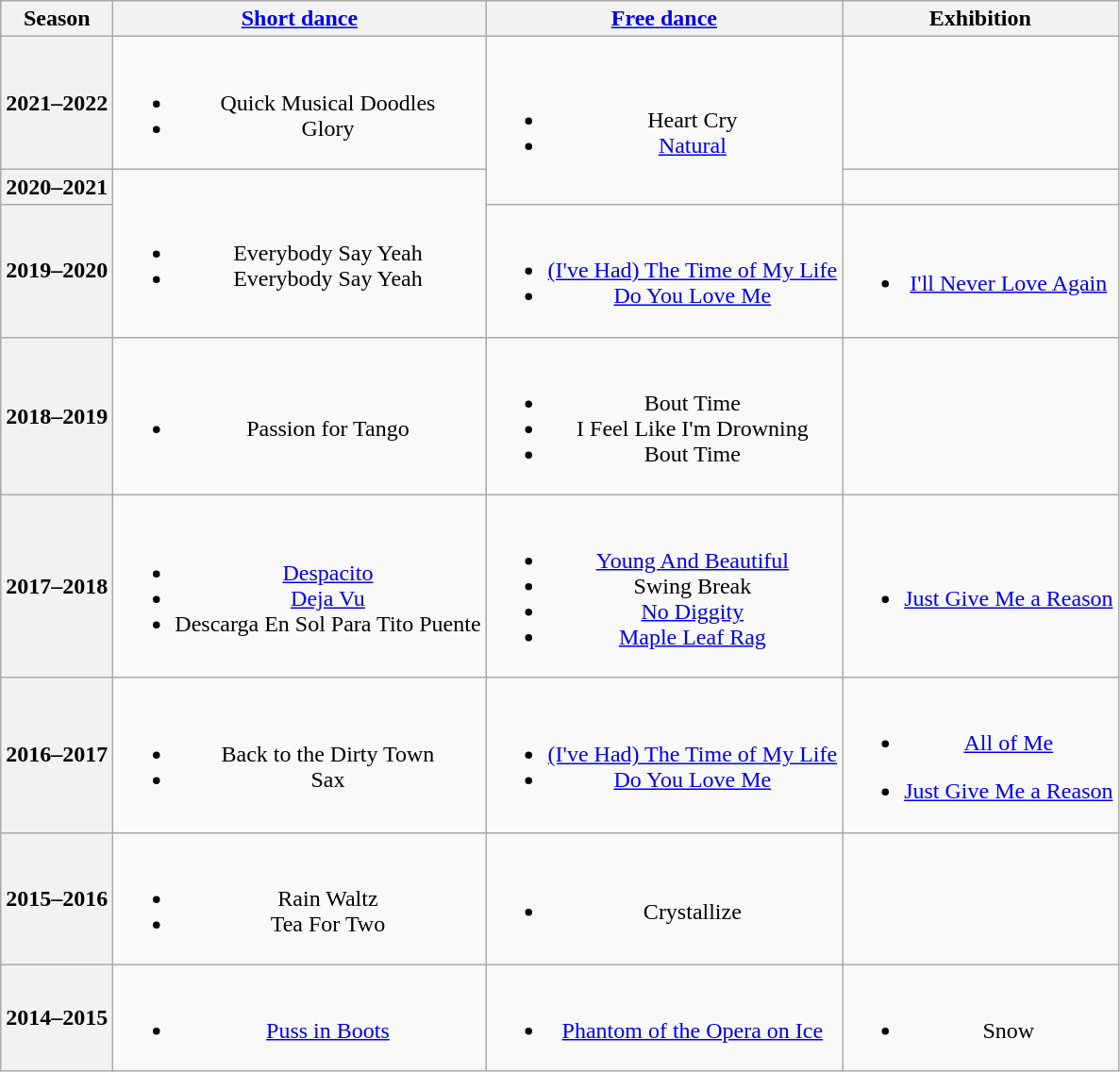<table class=wikitable style=text-align:center>
<tr>
<th>Season</th>
<th><a href='#'>Short dance</a></th>
<th><a href='#'>Free dance</a></th>
<th>Exhibition</th>
</tr>
<tr>
<th>2021–2022 <br> </th>
<td><br><ul><li> Quick Musical Doodles <br> </li><li> Glory <br> </li></ul></td>
<td rowspan=2><br><ul><li>Heart Cry <br> </li><li><a href='#'>Natural</a> <br> </li></ul></td>
<td></td>
</tr>
<tr>
<th>2020–2021 <br> </th>
<td rowspan=2><br><ul><li> Everybody Say Yeah</li><li> Everybody Say Yeah <br> </li></ul></td>
<td></td>
</tr>
<tr>
<th>2019–2020 <br> </th>
<td><br><ul><li><a href='#'>(I've Had) The Time of My Life</a> <br> </li><li><a href='#'>Do You Love Me</a> <br> </li></ul></td>
<td><br><ul><li><a href='#'>I'll Never Love Again</a> <br> </li></ul></td>
</tr>
<tr>
<th>2018–2019 <br> </th>
<td><br><ul><li> Passion for Tango</li></ul></td>
<td><br><ul><li>Bout Time <br> </li><li>I Feel Like I'm Drowning <br> </li><li>Bout Time <br> </li></ul></td>
<td></td>
</tr>
<tr>
<th>2017–2018 <br> </th>
<td><br><ul><li> <a href='#'>Despacito</a> <br></li><li> <a href='#'>Deja Vu</a> <br></li><li> Descarga En Sol Para Tito Puente <br></li></ul></td>
<td><br><ul><li><a href='#'>Young And Beautiful</a> <br></li><li>Swing Break <br></li><li><a href='#'>No Diggity</a> <br></li><li><a href='#'>Maple Leaf Rag</a> <br></li></ul></td>
<td><br><ul><li><a href='#'>Just Give Me a Reason</a> <br></li></ul></td>
</tr>
<tr>
<th>2016–2017 <br> </th>
<td><br><ul><li> Back to the Dirty Town <br></li><li> Sax <br></li></ul></td>
<td><br><ul><li><a href='#'>(I've Had) The Time of My Life</a> <br> </li><li><a href='#'>Do You Love Me</a> <br> </li></ul></td>
<td><br><ul><li><a href='#'>All of Me</a> <br> </li></ul><ul><li><a href='#'>Just Give Me a Reason</a> <br></li></ul></td>
</tr>
<tr>
<th>2015–2016 <br> </th>
<td><br><ul><li> Rain Waltz <br></li><li> Tea For Two</li></ul></td>
<td><br><ul><li>Crystallize</li></ul></td>
<td></td>
</tr>
<tr>
<th>2014–2015 <br> </th>
<td><br><ul><li> <a href='#'>Puss in Boots</a> <br></li></ul></td>
<td><br><ul><li><a href='#'>Phantom of the Opera on Ice</a> <br></li></ul></td>
<td><br><ul><li>Snow <br></li></ul></td>
</tr>
</table>
